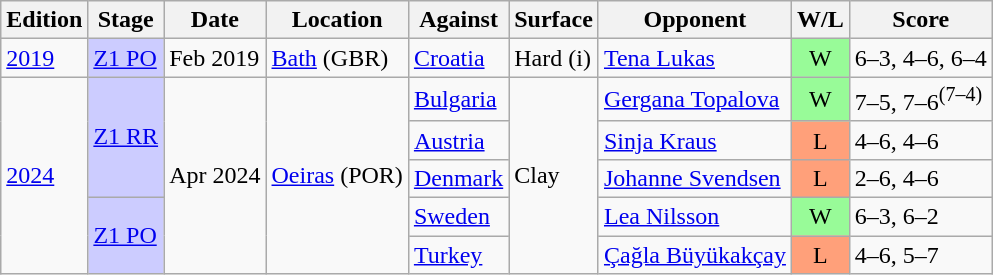<table class=wikitable>
<tr>
<th>Edition</th>
<th>Stage</th>
<th>Date</th>
<th>Location</th>
<th>Against</th>
<th>Surface</th>
<th>Opponent</th>
<th>W/L</th>
<th>Score</th>
</tr>
<tr>
<td><a href='#'>2019</a></td>
<td style="background:#CCCCFF;"><a href='#'>Z1 PO</a></td>
<td>Feb 2019</td>
<td><a href='#'>Bath</a> (GBR)</td>
<td> <a href='#'>Croatia</a></td>
<td>Hard (i)</td>
<td><a href='#'>Tena Lukas</a></td>
<td style="text-align:center; background:#98fb98;">W</td>
<td>6–3, 4–6, 6–4</td>
</tr>
<tr>
<td rowspan=5><a href='#'>2024</a></td>
<td rowspan=3 style="background:#CCCCFF;"><a href='#'>Z1 RR</a></td>
<td rowspan=5>Apr 2024</td>
<td rowspan=5><a href='#'>Oeiras</a> (POR)</td>
<td> <a href='#'>Bulgaria</a></td>
<td rowspan=5>Clay</td>
<td><a href='#'>Gergana Topalova</a></td>
<td style="text-align:center; background:#98fb98;">W</td>
<td>7–5, 7–6<sup>(7–4)</sup></td>
</tr>
<tr>
<td> <a href='#'>Austria</a></td>
<td><a href='#'>Sinja Kraus</a></td>
<td style="text-align:center; background:#ffa07a;">L</td>
<td>4–6, 4–6</td>
</tr>
<tr>
<td> <a href='#'>Denmark</a></td>
<td><a href='#'>Johanne Svendsen</a></td>
<td style="text-align:center; background:#ffa07a;">L</td>
<td>2–6, 4–6</td>
</tr>
<tr>
<td rowspan=2 style="background:#CCCCFF;"><a href='#'>Z1 PO</a></td>
<td> <a href='#'>Sweden</a></td>
<td><a href='#'>Lea Nilsson</a></td>
<td style="text-align:center; background:#98fb98;">W</td>
<td>6–3, 6–2</td>
</tr>
<tr>
<td> <a href='#'>Turkey</a></td>
<td><a href='#'>Çağla Büyükakçay</a></td>
<td style="text-align:center; background:#ffa07a;">L</td>
<td>4–6, 5–7</td>
</tr>
</table>
